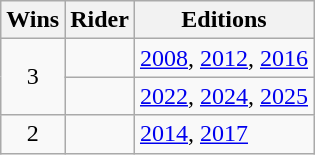<table class="wikitable">
<tr>
<th>Wins</th>
<th>Rider</th>
<th>Editions</th>
</tr>
<tr>
<td rowspan="2" align="center">3</td>
<td></td>
<td><a href='#'>2008</a>, <a href='#'>2012</a>, <a href='#'>2016</a></td>
</tr>
<tr>
<td></td>
<td><a href='#'>2022</a>, <a href='#'>2024</a>, <a href='#'>2025</a></td>
</tr>
<tr>
<td align=center>2</td>
<td></td>
<td><a href='#'>2014</a>, <a href='#'>2017</a></td>
</tr>
</table>
